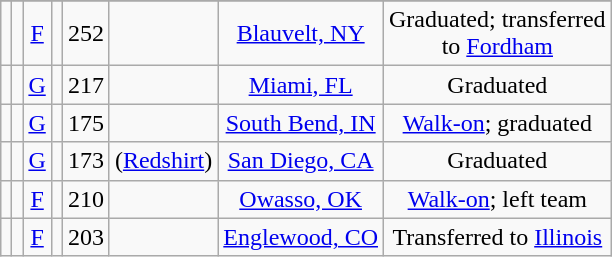<table class="wikitable sortable" border="1" style="text-align:center;">
<tr align=center>
</tr>
<tr>
<td></td>
<td></td>
<td><a href='#'>F</a></td>
<td></td>
<td>252</td>
<td></td>
<td><a href='#'>Blauvelt, NY</a></td>
<td>Graduated; transferred<br>to <a href='#'>Fordham</a></td>
</tr>
<tr>
<td></td>
<td></td>
<td><a href='#'>G</a></td>
<td></td>
<td>217</td>
<td></td>
<td><a href='#'>Miami, FL</a></td>
<td>Graduated</td>
</tr>
<tr>
<td></td>
<td></td>
<td><a href='#'>G</a></td>
<td></td>
<td>175</td>
<td></td>
<td><a href='#'>South Bend, IN</a></td>
<td><a href='#'>Walk-on</a>; graduated</td>
</tr>
<tr>
<td></td>
<td></td>
<td><a href='#'>G</a></td>
<td></td>
<td>173</td>
<td> (<a href='#'>Redshirt</a>)</td>
<td><a href='#'>San Diego, CA</a></td>
<td>Graduated</td>
</tr>
<tr>
<td></td>
<td></td>
<td><a href='#'>F</a></td>
<td></td>
<td>210</td>
<td></td>
<td><a href='#'>Owasso, OK</a></td>
<td><a href='#'>Walk-on</a>; left team</td>
</tr>
<tr>
<td></td>
<td></td>
<td><a href='#'>F</a></td>
<td></td>
<td>203</td>
<td></td>
<td><a href='#'>Englewood, CO</a></td>
<td>Transferred to <a href='#'>Illinois</a></td>
</tr>
</table>
